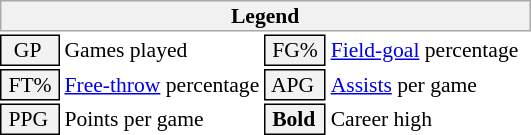<table class="toccolours" style="font-size: 90%; white-space: nowrap;">
<tr>
<th colspan="6" style="background:#f2f2f2; border:1px solid #aaa;">Legend</th>
</tr>
<tr>
<td style="background:#f2f2f2; border:1px solid black;">  GP</td>
<td>Games played</td>
<td style="background:#f2f2f2; border:1px solid black;"> FG% </td>
<td style="padding-right: 8px"><a href='#'>Field-goal</a> percentage</td>
</tr>
<tr>
<td style="background:#f2f2f2; border:1px solid black;"> FT% </td>
<td><a href='#'>Free-throw</a> percentage</td>
<td style="background:#f2f2f2; border:1px solid black;"> APG </td>
<td><a href='#'>Assists</a> per game</td>
</tr>
<tr>
<td style="background:#f2f2f2; border:1px solid black;"> PPG </td>
<td>Points per game</td>
<td style="background-color: #F2F2F2; border: 1px solid black"> <strong>Bold</strong> </td>
<td>Career high</td>
</tr>
<tr>
</tr>
</table>
